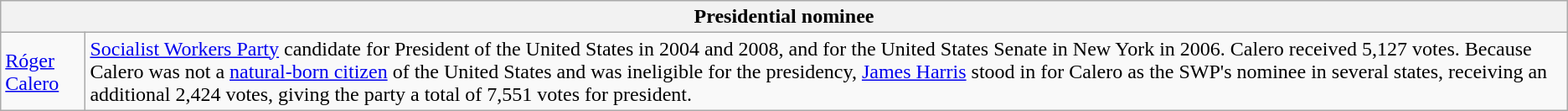<table class=wikitable>
<tr>
<th colspan=3>Presidential nominee</th>
</tr>
<tr>
<td><a href='#'>Róger Calero</a></td>
<td><a href='#'>Socialist Workers Party</a> candidate for President of the United States in 2004 and 2008, and for the United States Senate in New York in 2006. Calero received 5,127 votes. Because Calero was not a <a href='#'>natural-born citizen</a> of the United States and was ineligible for the presidency, <a href='#'>James Harris</a> stood in for Calero as the SWP's nominee in several states, receiving an additional 2,424 votes, giving the party a total of 7,551 votes for president.</td>
</tr>
</table>
